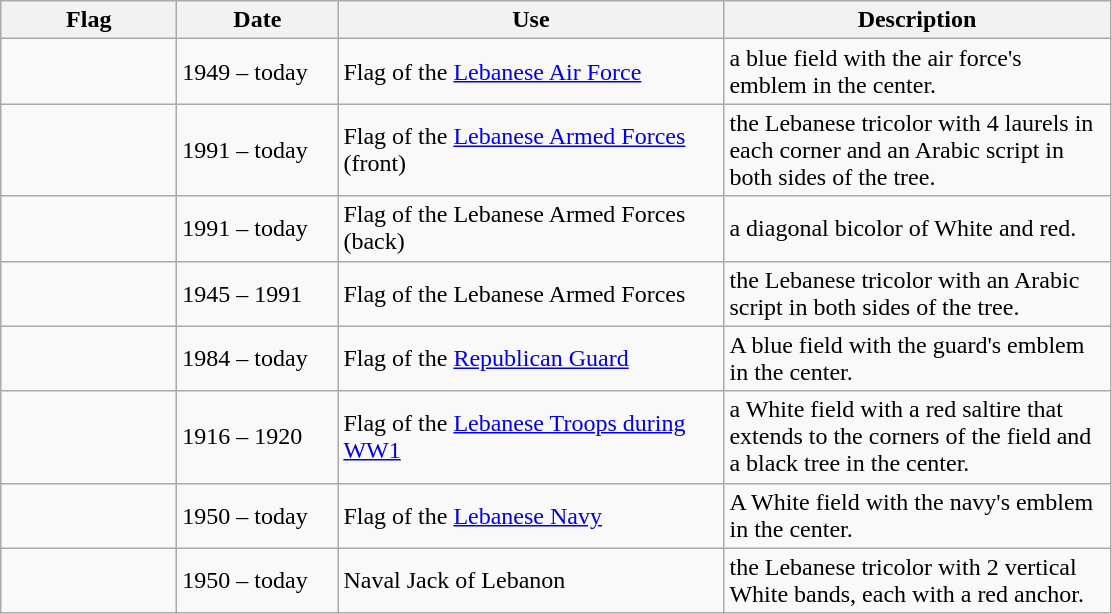<table class="wikitable">
<tr>
<th style="width:110px;">Flag</th>
<th style="width:100px;">Date</th>
<th style="width:250px;">Use</th>
<th style="width:250px;">Description</th>
</tr>
<tr>
<td></td>
<td>1949 – today</td>
<td>Flag of the <a href='#'>Lebanese Air Force</a></td>
<td>a blue field with the air force's emblem in the center.</td>
</tr>
<tr>
<td></td>
<td>1991 – today</td>
<td>Flag of the <a href='#'>Lebanese Armed Forces</a> (front)</td>
<td>the Lebanese tricolor with 4 laurels in each corner and an Arabic script in both sides of the tree.</td>
</tr>
<tr>
<td></td>
<td>1991 – today</td>
<td>Flag of the Lebanese Armed Forces (back)</td>
<td>a diagonal bicolor of White and red.</td>
</tr>
<tr>
<td></td>
<td>1945 – 1991</td>
<td>Flag of the Lebanese Armed Forces</td>
<td>the Lebanese tricolor with an Arabic script in both sides of the tree.</td>
</tr>
<tr>
<td></td>
<td>1984 – today</td>
<td>Flag of the <a href='#'>Republican Guard</a></td>
<td>A blue field with the guard's emblem in the center.</td>
</tr>
<tr>
<td></td>
<td>1916 – 1920</td>
<td>Flag of the <a href='#'>Lebanese Troops during WW1</a></td>
<td>a White field with a red saltire that extends to the corners of the field and a black tree in the center.</td>
</tr>
<tr>
<td></td>
<td>1950 – today</td>
<td>Flag of the <a href='#'>Lebanese Navy</a></td>
<td>A White field with the navy's emblem in the center.</td>
</tr>
<tr>
<td></td>
<td>1950 – today</td>
<td>Naval Jack of Lebanon</td>
<td>the Lebanese tricolor with 2 vertical White bands, each with a red anchor.</td>
</tr>
</table>
